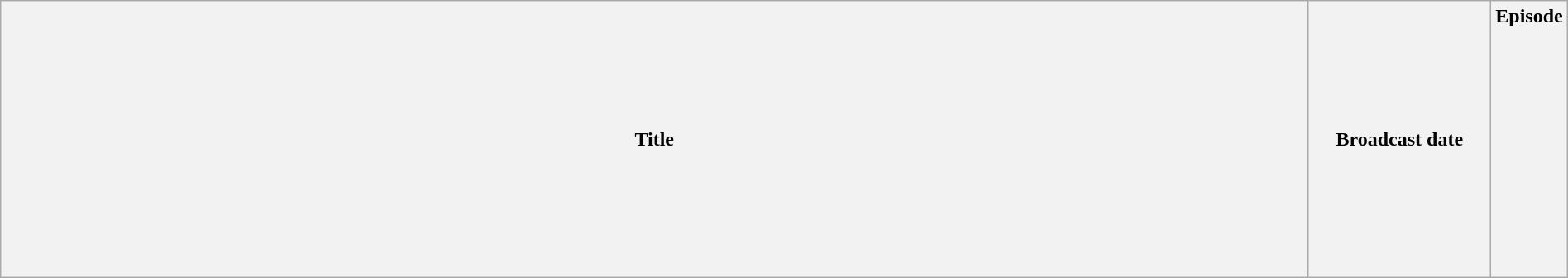<table class="wikitable plainrowheaders" style="width:100%; margin:auto;">
<tr>
<th>Title</th>
<th width="140">Broadcast date</th>
<th width="40">Episode<br><br><br><br>

<br><br><br><br><br><br><br><br></th>
</tr>
</table>
